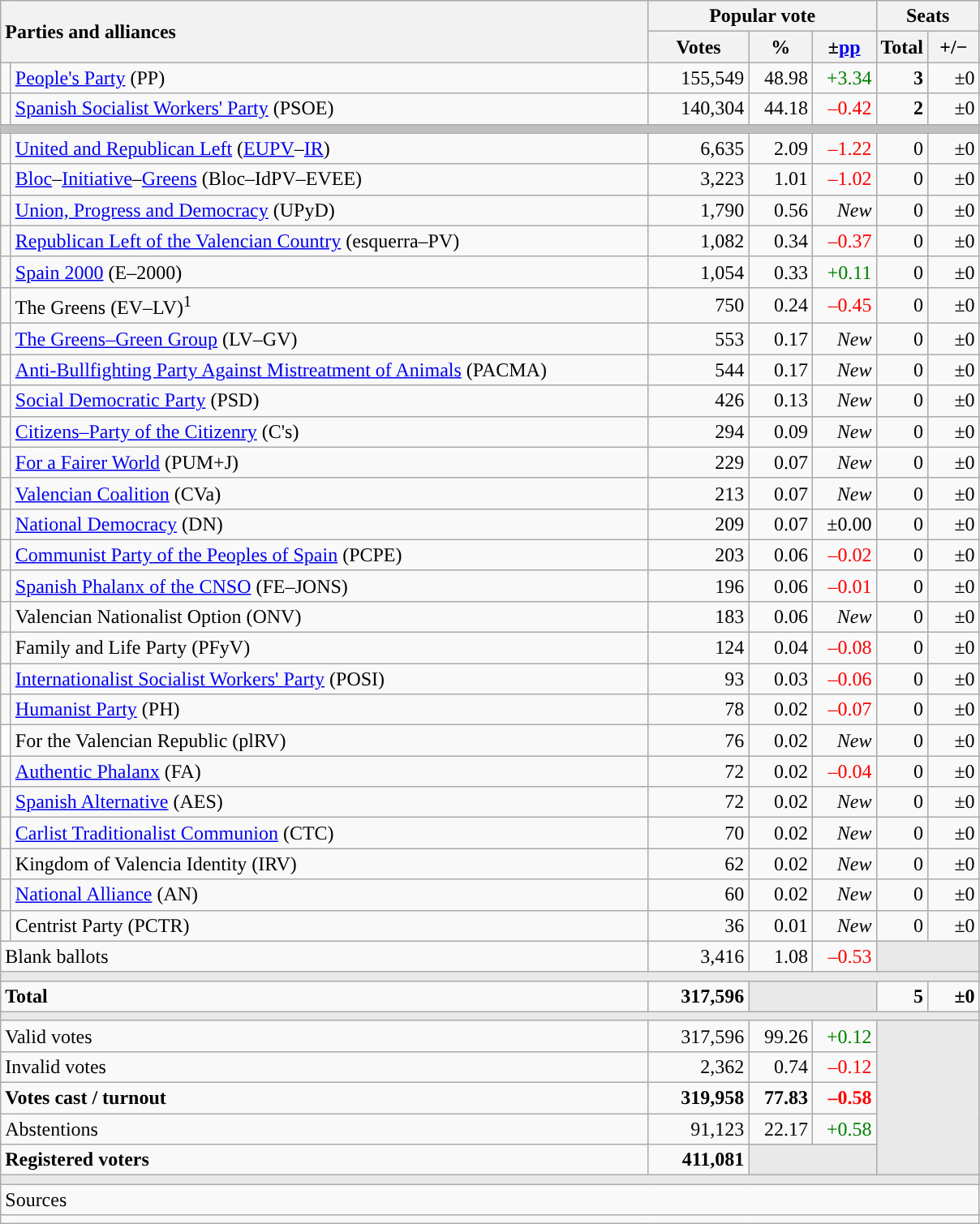<table class="wikitable" style="text-align:right;">
<tr>
<th style="text-align:left;" rowspan="2" colspan="2" width="525">Parties and alliances</th>
<th colspan="3">Popular vote</th>
<th colspan="2">Seats</th>
</tr>
<tr>
<th width="75">Votes</th>
<th width="45">%</th>
<th width="45">±<a href='#'>pp</a></th>
<th width="35">Total</th>
<th width="35">+/−</th>
</tr>
<tr>
<td width="1" style="color:inherit;background:"></td>
<td align="left"><a href='#'>People's Party</a> (PP)</td>
<td>155,549</td>
<td>48.98</td>
<td style="color:green;">+3.34</td>
<td><strong>3</strong></td>
<td>±0</td>
</tr>
<tr>
<td style="color:inherit;background:"></td>
<td align="left"><a href='#'>Spanish Socialist Workers' Party</a> (PSOE)</td>
<td>140,304</td>
<td>44.18</td>
<td style="color:red;">–0.42</td>
<td><strong>2</strong></td>
<td>±0</td>
</tr>
<tr>
<td colspan="7" bgcolor="#C0C0C0"></td>
</tr>
<tr>
<td style="color:inherit;background:"></td>
<td align="left"><a href='#'>United and Republican Left</a> (<a href='#'>EUPV</a>–<a href='#'>IR</a>)</td>
<td>6,635</td>
<td>2.09</td>
<td style="color:red;">–1.22</td>
<td>0</td>
<td>±0</td>
</tr>
<tr>
<td style="color:inherit;background:"></td>
<td align="left"><a href='#'>Bloc</a>–<a href='#'>Initiative</a>–<a href='#'>Greens</a> (Bloc–IdPV–EVEE)</td>
<td>3,223</td>
<td>1.01</td>
<td style="color:red;">–1.02</td>
<td>0</td>
<td>±0</td>
</tr>
<tr>
<td style="color:inherit;background:"></td>
<td align="left"><a href='#'>Union, Progress and Democracy</a> (UPyD)</td>
<td>1,790</td>
<td>0.56</td>
<td><em>New</em></td>
<td>0</td>
<td>±0</td>
</tr>
<tr>
<td style="color:inherit;background:"></td>
<td align="left"><a href='#'>Republican Left of the Valencian Country</a> (esquerra–PV)</td>
<td>1,082</td>
<td>0.34</td>
<td style="color:red;">–0.37</td>
<td>0</td>
<td>±0</td>
</tr>
<tr>
<td style="color:inherit;background:"></td>
<td align="left"><a href='#'>Spain 2000</a> (E–2000)</td>
<td>1,054</td>
<td>0.33</td>
<td style="color:green;">+0.11</td>
<td>0</td>
<td>±0</td>
</tr>
<tr>
<td style="color:inherit;background:"></td>
<td align="left">The Greens (EV–LV)<sup>1</sup></td>
<td>750</td>
<td>0.24</td>
<td style="color:red;">–0.45</td>
<td>0</td>
<td>±0</td>
</tr>
<tr>
<td style="color:inherit;background:"></td>
<td align="left"><a href='#'>The Greens–Green Group</a> (LV–GV)</td>
<td>553</td>
<td>0.17</td>
<td><em>New</em></td>
<td>0</td>
<td>±0</td>
</tr>
<tr>
<td style="color:inherit;background:"></td>
<td align="left"><a href='#'>Anti-Bullfighting Party Against Mistreatment of Animals</a> (PACMA)</td>
<td>544</td>
<td>0.17</td>
<td><em>New</em></td>
<td>0</td>
<td>±0</td>
</tr>
<tr>
<td style="color:inherit;background:"></td>
<td align="left"><a href='#'>Social Democratic Party</a> (PSD)</td>
<td>426</td>
<td>0.13</td>
<td><em>New</em></td>
<td>0</td>
<td>±0</td>
</tr>
<tr>
<td style="color:inherit;background:"></td>
<td align="left"><a href='#'>Citizens–Party of the Citizenry</a> (C's)</td>
<td>294</td>
<td>0.09</td>
<td><em>New</em></td>
<td>0</td>
<td>±0</td>
</tr>
<tr>
<td style="color:inherit;background:"></td>
<td align="left"><a href='#'>For a Fairer World</a> (PUM+J)</td>
<td>229</td>
<td>0.07</td>
<td><em>New</em></td>
<td>0</td>
<td>±0</td>
</tr>
<tr>
<td style="color:inherit;background:"></td>
<td align="left"><a href='#'>Valencian Coalition</a> (CVa)</td>
<td>213</td>
<td>0.07</td>
<td><em>New</em></td>
<td>0</td>
<td>±0</td>
</tr>
<tr>
<td style="color:inherit;background:"></td>
<td align="left"><a href='#'>National Democracy</a> (DN)</td>
<td>209</td>
<td>0.07</td>
<td>±0.00</td>
<td>0</td>
<td>±0</td>
</tr>
<tr>
<td style="color:inherit;background:"></td>
<td align="left"><a href='#'>Communist Party of the Peoples of Spain</a> (PCPE)</td>
<td>203</td>
<td>0.06</td>
<td style="color:red;">–0.02</td>
<td>0</td>
<td>±0</td>
</tr>
<tr>
<td style="color:inherit;background:"></td>
<td align="left"><a href='#'>Spanish Phalanx of the CNSO</a> (FE–JONS)</td>
<td>196</td>
<td>0.06</td>
<td style="color:red;">–0.01</td>
<td>0</td>
<td>±0</td>
</tr>
<tr>
<td style="color:inherit;background:"></td>
<td align="left">Valencian Nationalist Option (ONV)</td>
<td>183</td>
<td>0.06</td>
<td><em>New</em></td>
<td>0</td>
<td>±0</td>
</tr>
<tr>
<td style="color:inherit;background:"></td>
<td align="left">Family and Life Party (PFyV)</td>
<td>124</td>
<td>0.04</td>
<td style="color:red;">–0.08</td>
<td>0</td>
<td>±0</td>
</tr>
<tr>
<td style="color:inherit;background:"></td>
<td align="left"><a href='#'>Internationalist Socialist Workers' Party</a> (POSI)</td>
<td>93</td>
<td>0.03</td>
<td style="color:red;">–0.06</td>
<td>0</td>
<td>±0</td>
</tr>
<tr>
<td style="color:inherit;background:"></td>
<td align="left"><a href='#'>Humanist Party</a> (PH)</td>
<td>78</td>
<td>0.02</td>
<td style="color:red;">–0.07</td>
<td>0</td>
<td>±0</td>
</tr>
<tr>
<td bgcolor="white"></td>
<td align="left">For the Valencian Republic (plRV)</td>
<td>76</td>
<td>0.02</td>
<td><em>New</em></td>
<td>0</td>
<td>±0</td>
</tr>
<tr>
<td style="color:inherit;background:"></td>
<td align="left"><a href='#'>Authentic Phalanx</a> (FA)</td>
<td>72</td>
<td>0.02</td>
<td style="color:red;">–0.04</td>
<td>0</td>
<td>±0</td>
</tr>
<tr>
<td style="color:inherit;background:"></td>
<td align="left"><a href='#'>Spanish Alternative</a> (AES)</td>
<td>72</td>
<td>0.02</td>
<td><em>New</em></td>
<td>0</td>
<td>±0</td>
</tr>
<tr>
<td style="color:inherit;background:"></td>
<td align="left"><a href='#'>Carlist Traditionalist Communion</a> (CTC)</td>
<td>70</td>
<td>0.02</td>
<td><em>New</em></td>
<td>0</td>
<td>±0</td>
</tr>
<tr>
<td style="color:inherit;background:"></td>
<td align="left">Kingdom of Valencia Identity (IRV)</td>
<td>62</td>
<td>0.02</td>
<td><em>New</em></td>
<td>0</td>
<td>±0</td>
</tr>
<tr>
<td style="color:inherit;background:"></td>
<td align="left"><a href='#'>National Alliance</a> (AN)</td>
<td>60</td>
<td>0.02</td>
<td><em>New</em></td>
<td>0</td>
<td>±0</td>
</tr>
<tr>
<td style="color:inherit;background:"></td>
<td align="left">Centrist Party (PCTR)</td>
<td>36</td>
<td>0.01</td>
<td><em>New</em></td>
<td>0</td>
<td>±0</td>
</tr>
<tr>
<td align="left" colspan="2">Blank ballots</td>
<td>3,416</td>
<td>1.08</td>
<td style="color:red;">–0.53</td>
<td bgcolor="#E9E9E9" colspan="2"></td>
</tr>
<tr>
<td colspan="7" bgcolor="#E9E9E9"></td>
</tr>
<tr style="font-weight:bold;">
<td align="left" colspan="2">Total</td>
<td>317,596</td>
<td bgcolor="#E9E9E9" colspan="2"></td>
<td>5</td>
<td>±0</td>
</tr>
<tr>
<td colspan="7" bgcolor="#E9E9E9"></td>
</tr>
<tr>
<td align="left" colspan="2">Valid votes</td>
<td>317,596</td>
<td>99.26</td>
<td style="color:green;">+0.12</td>
<td bgcolor="#E9E9E9" colspan="2" rowspan="5"></td>
</tr>
<tr>
<td align="left" colspan="2">Invalid votes</td>
<td>2,362</td>
<td>0.74</td>
<td style="color:red;">–0.12</td>
</tr>
<tr style="font-weight:bold;">
<td align="left" colspan="2">Votes cast / turnout</td>
<td>319,958</td>
<td>77.83</td>
<td style="color:red;">–0.58</td>
</tr>
<tr>
<td align="left" colspan="2">Abstentions</td>
<td>91,123</td>
<td>22.17</td>
<td style="color:green;">+0.58</td>
</tr>
<tr style="font-weight:bold;">
<td align="left" colspan="2">Registered voters</td>
<td>411,081</td>
<td bgcolor="#E9E9E9" colspan="2"></td>
</tr>
<tr>
<td colspan="7" bgcolor="#E9E9E9"></td>
</tr>
<tr>
<td align="left" colspan="7">Sources</td>
</tr>
<tr>
<td colspan="7" style="text-align:left; max-width:790px;"></td>
</tr>
</table>
